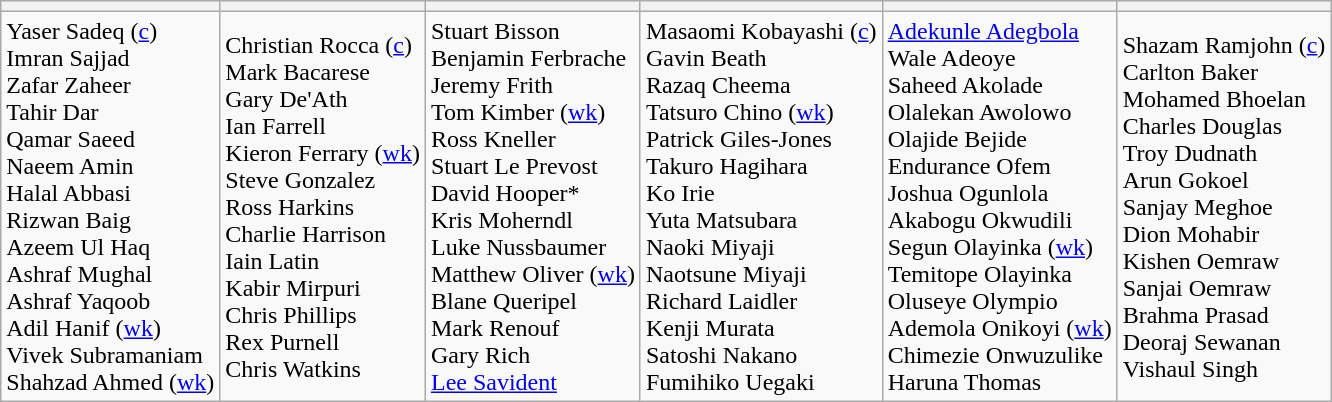<table class=wikitable>
<tr>
<th></th>
<th></th>
<th></th>
<th></th>
<th></th>
<th></th>
</tr>
<tr>
<td>Yaser Sadeq (<a href='#'>c</a>)<br>Imran Sajjad<br>Zafar Zaheer<br>Tahir Dar<br>Qamar Saeed<br>Naeem Amin<br>Halal Abbasi<br>Rizwan Baig<br>Azeem Ul Haq<br>Ashraf Mughal<br>Ashraf Yaqoob<br>Adil Hanif (<a href='#'>wk</a>)<br>Vivek Subramaniam<br>Shahzad Ahmed (<a href='#'>wk</a>)</td>
<td>Christian Rocca (<a href='#'>c</a>)<br>Mark Bacarese<br>Gary De'Ath<br>Ian Farrell<br>Kieron Ferrary (<a href='#'>wk</a>)<br>Steve Gonzalez<br>Ross Harkins<br>Charlie Harrison<br>Iain Latin<br>Kabir Mirpuri<br>Chris Phillips<br>Rex Purnell<br>Chris Watkins<br></td>
<td>Stuart Bisson<br>Benjamin Ferbrache<br>Jeremy Frith<br>Tom Kimber (<a href='#'>wk</a>)<br>Ross Kneller<br>Stuart Le Prevost<br>David Hooper*<br>Kris Moherndl<br>Luke Nussbaumer<br>Matthew Oliver (<a href='#'>wk</a>)<br>Blane Queripel<br>Mark Renouf<br>Gary Rich<br><a href='#'>Lee Savident</a></td>
<td>Masaomi Kobayashi (<a href='#'>c</a>)<br>Gavin Beath<br>Razaq Cheema<br>Tatsuro Chino (<a href='#'>wk</a>)<br>Patrick Giles-Jones<br>Takuro Hagihara<br>Ko Irie<br>Yuta Matsubara<br>Naoki Miyaji<br>Naotsune Miyaji<br>Richard Laidler<br>Kenji Murata<br>Satoshi Nakano<br>Fumihiko Uegaki</td>
<td><a href='#'>Adekunle Adegbola</a><br>Wale Adeoye<br>Saheed Akolade<br>Olalekan Awolowo<br>Olajide Bejide<br>Endurance Ofem<br>Joshua Ogunlola<br>Akabogu Okwudili<br>Segun Olayinka (<a href='#'>wk</a>)<br>Temitope Olayinka<br>Oluseye Olympio<br>Ademola Onikoyi (<a href='#'>wk</a>)<br>Chimezie Onwuzulike<br>Haruna Thomas</td>
<td>Shazam Ramjohn (<a href='#'>c</a>)<br>Carlton Baker<br>Mohamed Bhoelan<br>Charles Douglas<br>Troy Dudnath<br>Arun Gokoel<br>Sanjay Meghoe<br>Dion Mohabir<br>Kishen Oemraw<br>Sanjai Oemraw<br>Brahma Prasad<br>Deoraj Sewanan<br>Vishaul Singh</td>
</tr>
</table>
